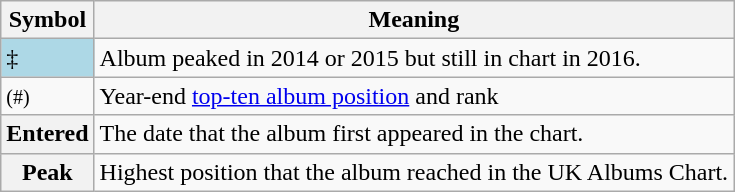<table Class="wikitable">
<tr>
<th>Symbol</th>
<th>Meaning</th>
</tr>
<tr>
<td bgcolor=lightblue>‡</td>
<td>Album peaked in 2014 or 2015 but still in chart in 2016.</td>
</tr>
<tr>
<td><small>(#)</small></td>
<td>Year-end <a href='#'>top-ten album position</a> and rank</td>
</tr>
<tr>
<th>Entered</th>
<td>The date that the album first appeared in the chart.</td>
</tr>
<tr>
<th>Peak</th>
<td>Highest position that the album reached in the UK Albums Chart.</td>
</tr>
</table>
